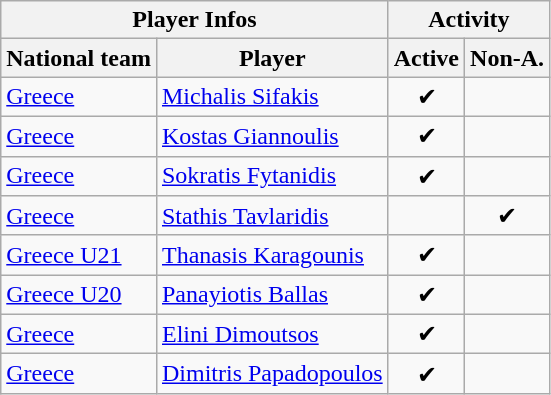<table class="wikitable" style="text-align: center;">
<tr>
<th colspan=2>Player Infos</th>
<th colspan=2>Activity</th>
</tr>
<tr>
<th>National team</th>
<th>Player</th>
<th>Active</th>
<th>Non-A.</th>
</tr>
<tr>
<td align=left> <a href='#'>Greece</a></td>
<td align=left><a href='#'>Michalis Sifakis</a></td>
<td>✔</td>
<td></td>
</tr>
<tr>
<td align=left> <a href='#'>Greece</a></td>
<td align=left><a href='#'>Kostas Giannoulis</a></td>
<td>✔</td>
<td></td>
</tr>
<tr>
<td align=left> <a href='#'>Greece</a></td>
<td align=left><a href='#'>Sokratis Fytanidis</a></td>
<td>✔</td>
<td></td>
</tr>
<tr>
<td align=left> <a href='#'>Greece</a></td>
<td align=left><a href='#'>Stathis Tavlaridis</a></td>
<td></td>
<td>✔</td>
</tr>
<tr>
<td align=left> <a href='#'>Greece U21</a></td>
<td align=left><a href='#'>Thanasis Karagounis</a></td>
<td>✔</td>
<td></td>
</tr>
<tr>
<td align=left> <a href='#'>Greece U20</a></td>
<td align=left><a href='#'>Panayiotis Ballas</a></td>
<td>✔</td>
<td></td>
</tr>
<tr>
<td align=left> <a href='#'>Greece</a></td>
<td align=left><a href='#'>Elini Dimoutsos</a></td>
<td>✔</td>
<td></td>
</tr>
<tr>
<td align=left> <a href='#'>Greece</a></td>
<td align=left><a href='#'>Dimitris Papadopoulos</a></td>
<td>✔</td>
<td></td>
</tr>
</table>
